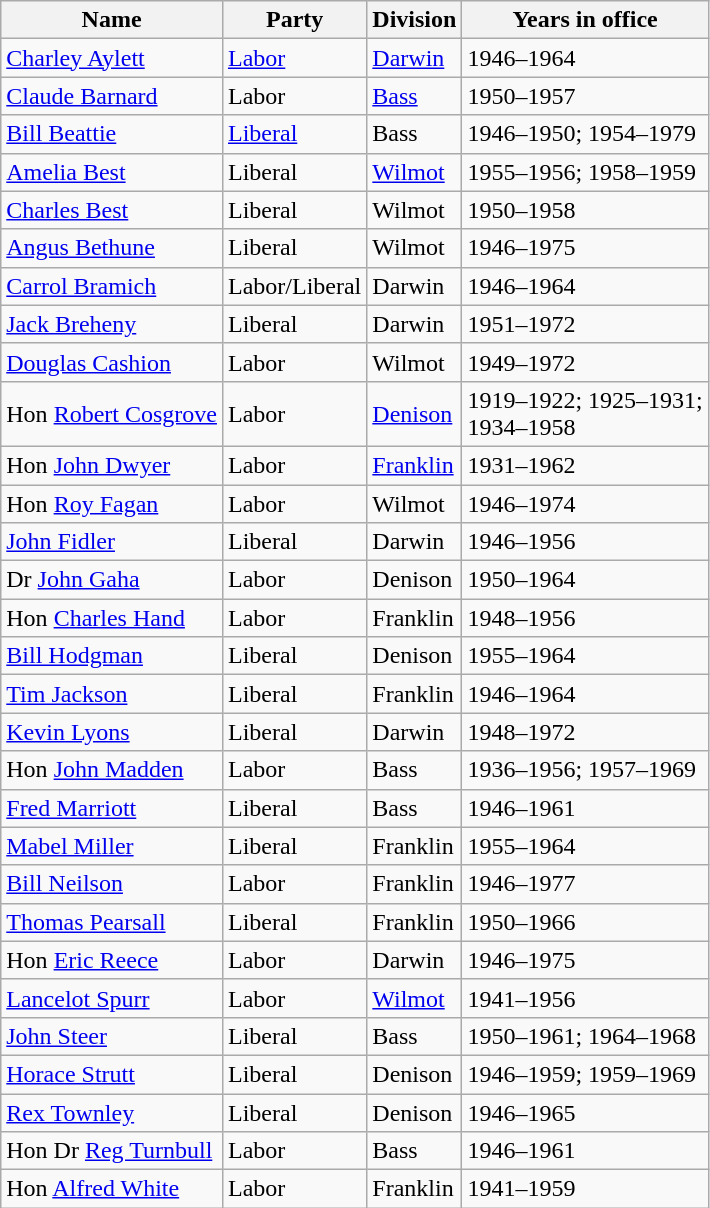<table class="wikitable sortable">
<tr>
<th><strong>Name</strong></th>
<th><strong>Party</strong></th>
<th><strong>Division</strong></th>
<th><strong>Years in office</strong></th>
</tr>
<tr>
<td><a href='#'>Charley Aylett</a></td>
<td><a href='#'>Labor</a></td>
<td><a href='#'>Darwin</a></td>
<td>1946–1964</td>
</tr>
<tr>
<td><a href='#'>Claude Barnard</a></td>
<td>Labor</td>
<td><a href='#'>Bass</a></td>
<td>1950–1957</td>
</tr>
<tr>
<td><a href='#'>Bill Beattie</a></td>
<td><a href='#'>Liberal</a></td>
<td>Bass</td>
<td>1946–1950; 1954–1979</td>
</tr>
<tr>
<td><a href='#'>Amelia Best</a></td>
<td>Liberal</td>
<td><a href='#'>Wilmot</a></td>
<td>1955–1956; 1958–1959</td>
</tr>
<tr>
<td><a href='#'>Charles Best</a></td>
<td>Liberal</td>
<td>Wilmot</td>
<td>1950–1958</td>
</tr>
<tr>
<td><a href='#'>Angus Bethune</a></td>
<td>Liberal</td>
<td>Wilmot</td>
<td>1946–1975</td>
</tr>
<tr>
<td><a href='#'>Carrol Bramich</a></td>
<td>Labor/Liberal</td>
<td>Darwin</td>
<td>1946–1964</td>
</tr>
<tr>
<td><a href='#'>Jack Breheny</a></td>
<td>Liberal</td>
<td>Darwin</td>
<td>1951–1972</td>
</tr>
<tr>
<td><a href='#'>Douglas Cashion</a></td>
<td>Labor</td>
<td>Wilmot</td>
<td>1949–1972</td>
</tr>
<tr>
<td>Hon <a href='#'>Robert Cosgrove</a></td>
<td>Labor</td>
<td><a href='#'>Denison</a></td>
<td>1919–1922; 1925–1931;<br>1934–1958</td>
</tr>
<tr>
<td>Hon <a href='#'>John Dwyer</a></td>
<td>Labor</td>
<td><a href='#'>Franklin</a></td>
<td>1931–1962</td>
</tr>
<tr>
<td>Hon <a href='#'>Roy Fagan</a></td>
<td>Labor</td>
<td>Wilmot</td>
<td>1946–1974</td>
</tr>
<tr>
<td><a href='#'>John Fidler</a></td>
<td>Liberal</td>
<td>Darwin</td>
<td>1946–1956</td>
</tr>
<tr>
<td>Dr <a href='#'>John Gaha</a></td>
<td>Labor</td>
<td>Denison</td>
<td>1950–1964</td>
</tr>
<tr>
<td>Hon <a href='#'>Charles Hand</a></td>
<td>Labor</td>
<td>Franklin</td>
<td>1948–1956</td>
</tr>
<tr>
<td><a href='#'>Bill Hodgman</a></td>
<td>Liberal</td>
<td>Denison</td>
<td>1955–1964</td>
</tr>
<tr>
<td><a href='#'>Tim Jackson</a></td>
<td>Liberal</td>
<td>Franklin</td>
<td>1946–1964</td>
</tr>
<tr>
<td><a href='#'>Kevin Lyons</a></td>
<td>Liberal</td>
<td>Darwin</td>
<td>1948–1972</td>
</tr>
<tr>
<td>Hon <a href='#'>John Madden</a></td>
<td>Labor</td>
<td>Bass</td>
<td>1936–1956; 1957–1969</td>
</tr>
<tr>
<td><a href='#'>Fred Marriott</a></td>
<td>Liberal</td>
<td>Bass</td>
<td>1946–1961</td>
</tr>
<tr>
<td><a href='#'>Mabel Miller</a></td>
<td>Liberal</td>
<td>Franklin</td>
<td>1955–1964</td>
</tr>
<tr>
<td><a href='#'>Bill Neilson</a></td>
<td>Labor</td>
<td>Franklin</td>
<td>1946–1977</td>
</tr>
<tr>
<td><a href='#'>Thomas Pearsall</a></td>
<td>Liberal</td>
<td>Franklin</td>
<td>1950–1966</td>
</tr>
<tr>
<td>Hon <a href='#'>Eric Reece</a></td>
<td>Labor</td>
<td>Darwin</td>
<td>1946–1975</td>
</tr>
<tr>
<td><a href='#'>Lancelot Spurr</a></td>
<td>Labor</td>
<td><a href='#'>Wilmot</a></td>
<td>1941–1956</td>
</tr>
<tr>
<td><a href='#'>John Steer</a></td>
<td>Liberal</td>
<td>Bass</td>
<td>1950–1961; 1964–1968</td>
</tr>
<tr>
<td><a href='#'>Horace Strutt</a></td>
<td>Liberal</td>
<td>Denison</td>
<td>1946–1959; 1959–1969</td>
</tr>
<tr>
<td><a href='#'>Rex Townley</a></td>
<td>Liberal</td>
<td>Denison</td>
<td>1946–1965</td>
</tr>
<tr>
<td>Hon Dr <a href='#'>Reg Turnbull</a></td>
<td>Labor</td>
<td>Bass</td>
<td>1946–1961</td>
</tr>
<tr>
<td>Hon <a href='#'>Alfred White</a></td>
<td>Labor</td>
<td>Franklin</td>
<td>1941–1959</td>
</tr>
</table>
